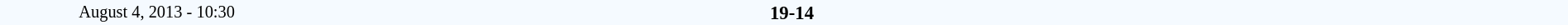<table style="width: 100%; background:#F5FAFF;" cellspacing="0">
<tr>
<td style=font-size:85% align=center rowspan=3 width=20%>August 4, 2013 - 10:30</td>
</tr>
<tr style=font-size:95%>
<td width=24% align=right></td>
<td align=center width=13%><strong>19-14</strong></td>
<td width=24%></td>
<td style=font-size:85% rowspan=3 valign=top align=center></td>
</tr>
</table>
